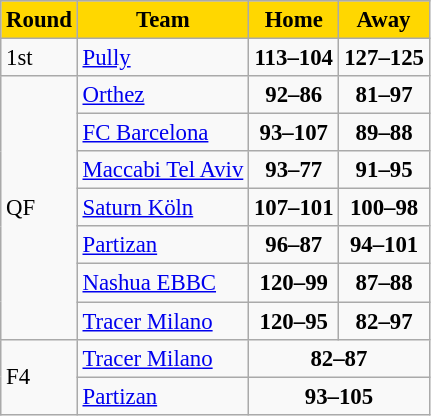<table class="wikitable" style="text-align: left; font-size:95%">
<tr bgcolor="#ccccff">
<th style="color:black; background:#FFD700;">Round</th>
<th style="color:black; background:#FFD700;">Team</th>
<th style="color:black; background:#FFD700;"> Home </th>
<th style="color:black; background:#FFD700;"> Away </th>
</tr>
<tr>
<td>1st</td>
<td> <a href='#'>Pully</a></td>
<td align="center"><strong>113–104</strong></td>
<td align="center"><strong>127–125</strong></td>
</tr>
<tr>
<td rowspan=7>QF</td>
<td> <a href='#'>Orthez</a></td>
<td align="center"><strong>92–86</strong></td>
<td align="center"><strong>81–97</strong></td>
</tr>
<tr>
<td> <a href='#'>FC Barcelona</a></td>
<td align="center"><strong>93–107</strong></td>
<td align="center"><strong>89–88</strong></td>
</tr>
<tr>
<td> <a href='#'>Maccabi Tel Aviv</a></td>
<td align="center"><strong>93–77</strong></td>
<td align="center"><strong>91–95</strong></td>
</tr>
<tr>
<td> <a href='#'>Saturn Köln</a></td>
<td align="center"><strong>107–101</strong></td>
<td align="center"><strong>100–98</strong></td>
</tr>
<tr>
<td> <a href='#'>Partizan</a></td>
<td align="center"><strong>96–87</strong></td>
<td align="center"><strong>94–101</strong></td>
</tr>
<tr>
<td> <a href='#'>Nashua EBBC</a></td>
<td align="center"><strong>120–99</strong></td>
<td align="center"><strong>87–88</strong></td>
</tr>
<tr>
<td> <a href='#'>Tracer Milano</a></td>
<td align="center"><strong>120–95</strong></td>
<td align="center"><strong>82–97</strong></td>
</tr>
<tr>
<td rowspan=2>F4</td>
<td> <a href='#'>Tracer Milano</a></td>
<td colspan=2 align="center"><strong>82–87</strong></td>
</tr>
<tr>
<td> <a href='#'>Partizan</a></td>
<td colspan=2 align="center"><strong>93–105</strong></td>
</tr>
</table>
